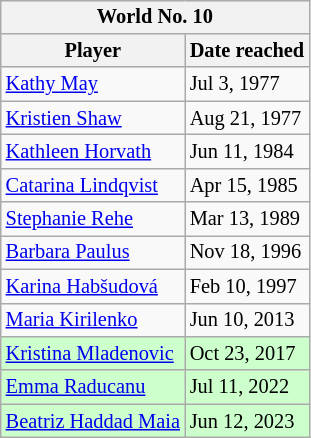<table class="wikitable nowrap" style="display:inline-table; font-size:85%">
<tr>
<th colspan="2">World No. 10</th>
</tr>
<tr>
<th>Player</th>
<th>Date reached</th>
</tr>
<tr>
<td> <a href='#'>Kathy May</a></td>
<td>Jul 3, 1977</td>
</tr>
<tr>
<td> <a href='#'>Kristien Shaw</a></td>
<td>Aug 21, 1977</td>
</tr>
<tr>
<td> <a href='#'>Kathleen Horvath</a></td>
<td>Jun 11, 1984</td>
</tr>
<tr>
<td> <a href='#'>Catarina Lindqvist</a></td>
<td>Apr 15, 1985</td>
</tr>
<tr>
<td> <a href='#'>Stephanie Rehe</a></td>
<td>Mar 13, 1989</td>
</tr>
<tr>
<td> <a href='#'>Barbara Paulus</a></td>
<td>Nov 18, 1996</td>
</tr>
<tr>
<td> <a href='#'>Karina Habšudová</a></td>
<td>Feb 10, 1997</td>
</tr>
<tr>
<td> <a href='#'>Maria Kirilenko</a></td>
<td>Jun 10, 2013</td>
</tr>
<tr bgcolor=ccffcc>
<td> <a href='#'>Kristina Mladenovic</a></td>
<td>Oct 23, 2017</td>
</tr>
<tr bgcolor=ccffcc>
<td> <a href='#'>Emma Raducanu</a></td>
<td>Jul 11, 2022</td>
</tr>
<tr bgcolor=ccffcc>
<td> <a href='#'>Beatriz Haddad Maia</a></td>
<td>Jun 12, 2023</td>
</tr>
</table>
